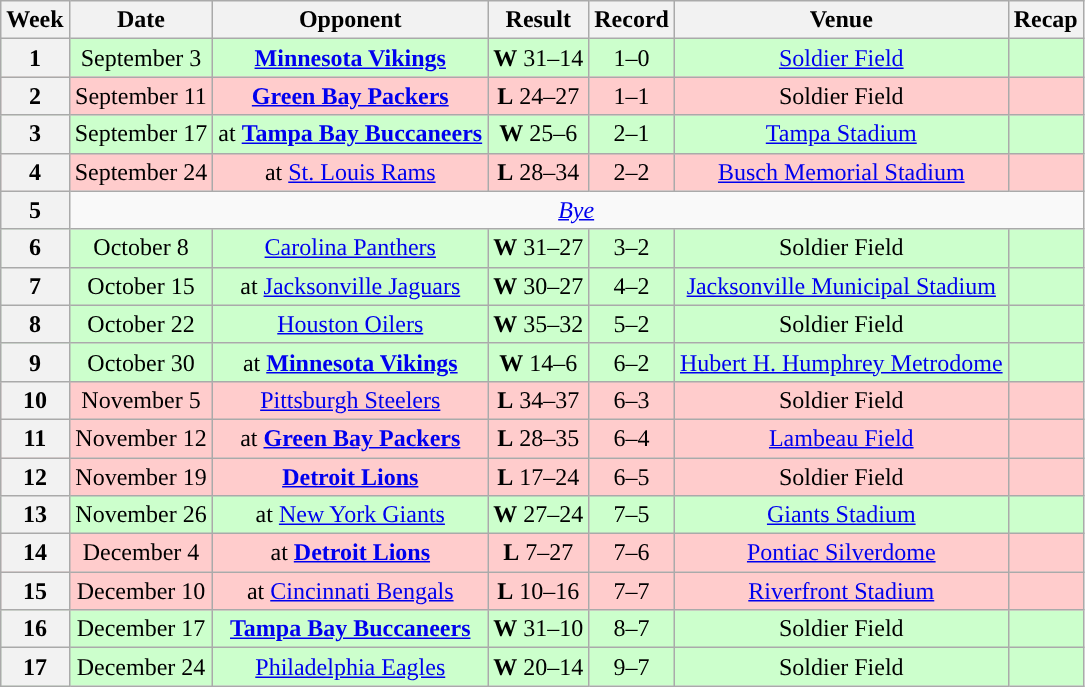<table class="wikitable" style="text-align:center">
<tr>
<th>Week</th>
<th>Date</th>
<th>Opponent</th>
<th>Result</th>
<th>Record</th>
<th>Venue</th>
<th>Recap</th>
</tr>
<tr style="background: #cfc;" align="center">
<th>1</th>
<td>September 3</td>
<td><strong><a href='#'>Minnesota Vikings</a></strong></td>
<td><strong>W</strong> 31–14</td>
<td>1–0</td>
<td><a href='#'>Soldier Field</a></td>
<td></td>
</tr>
<tr style="background: #fcc;" align="center">
<th>2</th>
<td>September 11</td>
<td><strong><a href='#'>Green Bay Packers</a></strong></td>
<td><strong>L</strong> 24–27</td>
<td>1–1</td>
<td>Soldier Field</td>
<td></td>
</tr>
<tr style="background: #cfc;" align="center">
<th>3</th>
<td>September 17</td>
<td>at <strong><a href='#'>Tampa Bay Buccaneers</a></strong></td>
<td><strong>W</strong> 25–6</td>
<td>2–1</td>
<td><a href='#'>Tampa Stadium</a></td>
<td></td>
</tr>
<tr style="background: #fcc;" align="center">
<th>4</th>
<td>September 24</td>
<td>at <a href='#'>St. Louis Rams</a></td>
<td><strong>L</strong> 28–34</td>
<td>2–2</td>
<td><a href='#'>Busch Memorial Stadium</a></td>
<td></td>
</tr>
<tr align="center">
<th>5</th>
<td colspan="6" align="center"><a href='#'><em>Bye</em></a></td>
</tr>
<tr style="background: #cfc;" align="center">
<th>6</th>
<td>October 8</td>
<td><a href='#'>Carolina Panthers</a></td>
<td><strong>W</strong> 31–27</td>
<td>3–2</td>
<td>Soldier Field</td>
<td></td>
</tr>
<tr style="background: #cfc;" align="center">
<th>7</th>
<td>October 15</td>
<td>at <a href='#'>Jacksonville Jaguars</a></td>
<td><strong>W</strong> 30–27</td>
<td>4–2</td>
<td><a href='#'>Jacksonville Municipal Stadium</a></td>
<td></td>
</tr>
<tr style="background: #cfc;" align="center">
<th>8</th>
<td>October 22</td>
<td><a href='#'>Houston Oilers</a></td>
<td><strong>W</strong> 35–32</td>
<td>5–2</td>
<td>Soldier Field</td>
<td></td>
</tr>
<tr style="background: #cfc;" align="center">
<th>9</th>
<td>October 30</td>
<td>at <strong><a href='#'>Minnesota Vikings</a></strong></td>
<td><strong>W</strong> 14–6</td>
<td>6–2</td>
<td><a href='#'>Hubert H. Humphrey Metrodome</a></td>
<td></td>
</tr>
<tr style="background: #fcc;" align="center">
<th>10</th>
<td>November 5</td>
<td><a href='#'>Pittsburgh Steelers</a></td>
<td><strong>L</strong> 34–37 </td>
<td>6–3</td>
<td>Soldier Field</td>
<td></td>
</tr>
<tr style="background: #fcc;" align="center">
<th>11</th>
<td>November 12</td>
<td>at <strong><a href='#'>Green Bay Packers</a></strong></td>
<td><strong>L</strong> 28–35</td>
<td>6–4</td>
<td><a href='#'>Lambeau Field</a></td>
<td></td>
</tr>
<tr style="background: #fcc;" align="center">
<th>12</th>
<td>November 19</td>
<td><strong><a href='#'>Detroit Lions</a></strong></td>
<td><strong>L</strong> 17–24</td>
<td>6–5</td>
<td>Soldier Field</td>
<td></td>
</tr>
<tr style="background: #cfc;" align="center">
<th>13</th>
<td>November 26</td>
<td>at <a href='#'>New York Giants</a></td>
<td><strong>W</strong> 27–24</td>
<td>7–5</td>
<td><a href='#'>Giants Stadium</a></td>
<td></td>
</tr>
<tr style="background: #fcc;" align="center">
<th>14</th>
<td>December 4</td>
<td>at <strong><a href='#'>Detroit Lions</a></strong></td>
<td><strong>L</strong> 7–27</td>
<td>7–6</td>
<td><a href='#'>Pontiac Silverdome</a></td>
<td></td>
</tr>
<tr style="background: #fcc;" align="center">
<th>15</th>
<td>December 10</td>
<td>at <a href='#'>Cincinnati Bengals</a></td>
<td><strong>L</strong> 10–16</td>
<td>7–7</td>
<td><a href='#'>Riverfront Stadium</a></td>
<td></td>
</tr>
<tr style="background: #cfc;" align="center">
<th>16</th>
<td>December 17</td>
<td><strong><a href='#'>Tampa Bay Buccaneers</a></strong></td>
<td><strong>W</strong> 31–10</td>
<td>8–7</td>
<td>Soldier Field</td>
<td></td>
</tr>
<tr style="background: #cfc;" align="center">
<th>17</th>
<td>December 24</td>
<td><a href='#'>Philadelphia Eagles</a></td>
<td><strong>W</strong> 20–14</td>
<td>9–7</td>
<td>Soldier Field</td>
<td></td>
</tr>
</table>
